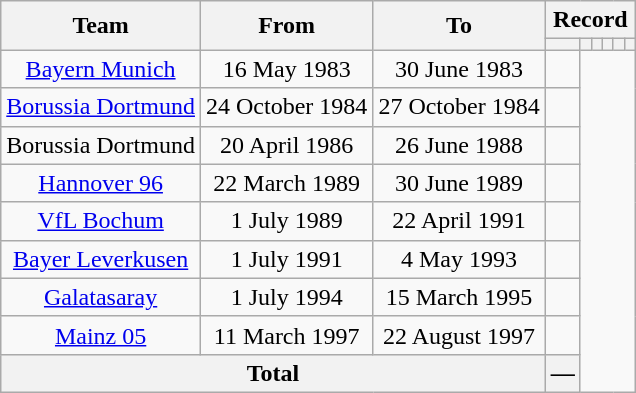<table class="wikitable" style="text-align: center">
<tr>
<th rowspan="2">Team</th>
<th rowspan="2">From</th>
<th rowspan="2">To</th>
<th colspan="6">Record</th>
</tr>
<tr>
<th></th>
<th></th>
<th></th>
<th></th>
<th></th>
<th></th>
</tr>
<tr>
<td><a href='#'>Bayern Munich</a></td>
<td>16 May 1983</td>
<td>30 June 1983<br></td>
<td></td>
</tr>
<tr>
<td><a href='#'>Borussia Dortmund</a></td>
<td>24 October 1984</td>
<td>27 October 1984<br></td>
<td></td>
</tr>
<tr>
<td>Borussia Dortmund</td>
<td>20 April 1986</td>
<td>26 June 1988<br></td>
<td></td>
</tr>
<tr>
<td><a href='#'>Hannover 96</a></td>
<td>22 March 1989</td>
<td>30 June 1989<br></td>
<td></td>
</tr>
<tr>
<td><a href='#'>VfL Bochum</a></td>
<td>1 July 1989 </td>
<td>22 April 1991<br></td>
<td></td>
</tr>
<tr>
<td><a href='#'>Bayer Leverkusen</a></td>
<td>1 July 1991</td>
<td>4 May 1993<br></td>
<td></td>
</tr>
<tr>
<td><a href='#'>Galatasaray</a></td>
<td>1 July 1994</td>
<td>15 March 1995<br></td>
<td></td>
</tr>
<tr>
<td><a href='#'>Mainz 05</a></td>
<td>11 March 1997</td>
<td>22 August 1997<br></td>
<td></td>
</tr>
<tr>
<th colspan="3">Total<br></th>
<th>—</th>
</tr>
</table>
